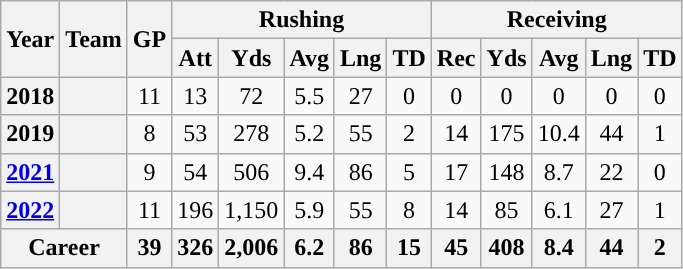<table class="wikitable" style="text-align:center;">
<tr>
<th rowspan="2">Year</th>
<th rowspan="2">Team</th>
<th rowspan="2">GP</th>
<th colspan="5">Rushing</th>
<th colspan="5">Receiving</th>
</tr>
<tr>
<th>Att</th>
<th>Yds</th>
<th>Avg</th>
<th>Lng</th>
<th>TD</th>
<th>Rec</th>
<th>Yds</th>
<th>Avg</th>
<th>Lng</th>
<th>TD</th>
</tr>
<tr>
<th>2018</th>
<th><a href='#'></a></th>
<td>11</td>
<td>13</td>
<td>72</td>
<td>5.5</td>
<td>27</td>
<td>0</td>
<td>0</td>
<td>0</td>
<td>0</td>
<td>0</td>
<td>0</td>
</tr>
<tr>
<th>2019</th>
<th><a href='#'></a></th>
<td>8</td>
<td>53</td>
<td>278</td>
<td>5.2</td>
<td>55</td>
<td>2</td>
<td>14</td>
<td>175</td>
<td>10.4</td>
<td>44</td>
<td>1</td>
</tr>
<tr>
<th><a href='#'>2021</a></th>
<th><a href='#'></a></th>
<td>9</td>
<td>54</td>
<td>506</td>
<td>9.4</td>
<td>86</td>
<td>5</td>
<td>17</td>
<td>148</td>
<td>8.7</td>
<td>22</td>
<td>0</td>
</tr>
<tr>
<th><a href='#'>2022</a></th>
<th><a href='#'></a></th>
<td>11</td>
<td>196</td>
<td>1,150</td>
<td>5.9</td>
<td>55</td>
<td>8</td>
<td>14</td>
<td>85</td>
<td>6.1</td>
<td>27</td>
<td>1</td>
</tr>
<tr>
<th colspan="2" align="center">Career</th>
<th>39</th>
<th>326</th>
<th>2,006</th>
<th>6.2</th>
<th>86</th>
<th>15</th>
<th>45</th>
<th>408</th>
<th>8.4</th>
<th>44</th>
<th>2</th>
</tr>
</table>
